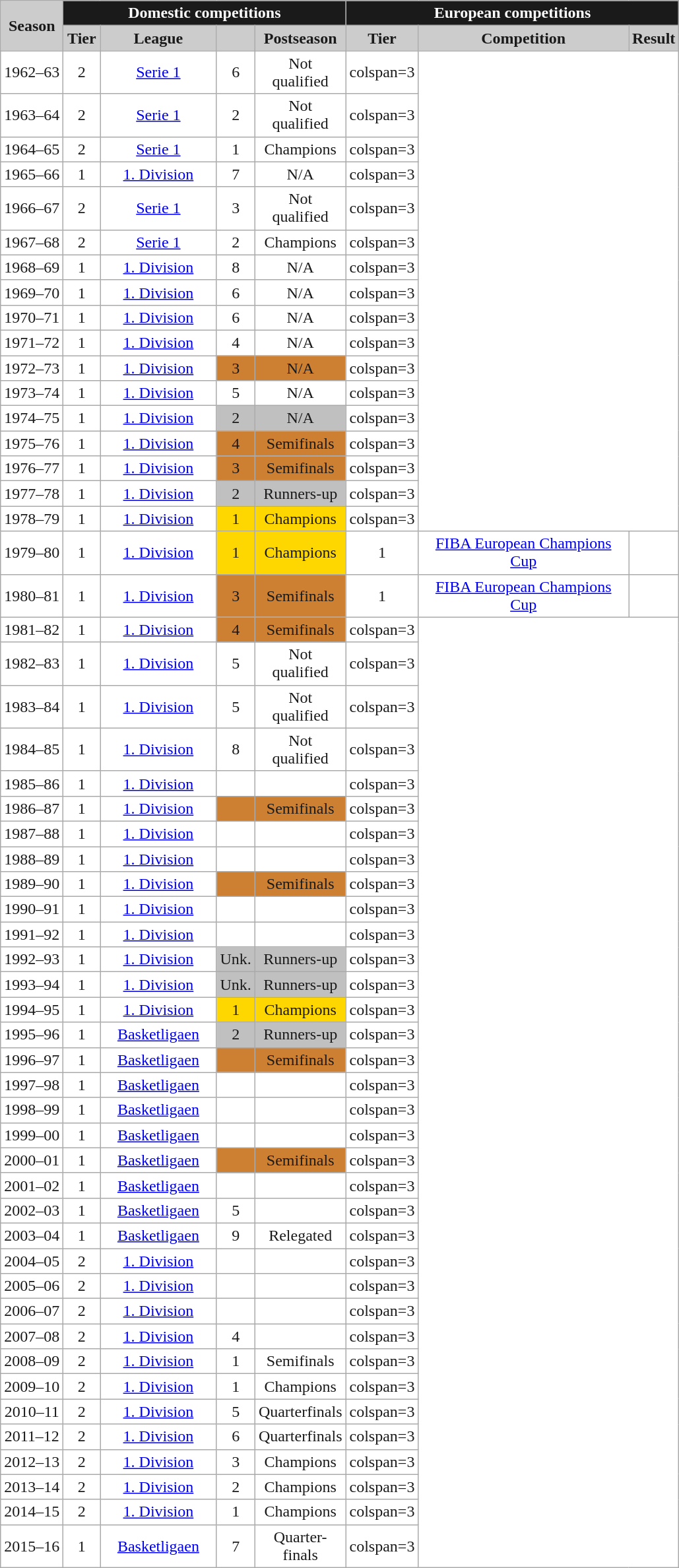<table class="wikitable" style="font-size:100%; text-align:center; background: #FFFFFF; color: #1a1a1a;">
<tr>
<th rowspan=2 style="text-align:center;background: #ccc; color: #1a1a1a;">Season</th>
<th colspan=4 style="background: #1a1a1a; color: #FFFFFF;">Domestic competitions</th>
<th colspan=3 style="background: #1a1a1a; color: #FFFFFF;">European competitions</th>
</tr>
<tr>
<th style="width:30px; text-align:center;background: #ccc; color: #1a1a1a;">Tier</th>
<th style="width:110px;background: #ccc; color: #1a1a1a;">League</th>
<th style="width:30px; text-align:center;background: #ccc; color: #1a1a1a;"></th>
<th style="width:30px;background: #ccc; color: #1a1a1a;">Postseason</th>
<th style="width:30px; text-align:center;background: #ccc; color: #1a1a1a;">Tier</th>
<th style="width:205px;background: #ccc; color: #1a1a1a;">Competition</th>
<th style="width:30px;text-align:center;background: #ccc; color: #1a1a1a;">Result</th>
</tr>
<tr>
<td>1962–63</td>
<td>2</td>
<td><a href='#'>Serie 1</a></td>
<td>6</td>
<td>Not qualified</td>
<td>colspan=3 </td>
</tr>
<tr>
<td>1963–64</td>
<td>2</td>
<td><a href='#'>Serie 1</a></td>
<td>2</td>
<td>Not qualified</td>
<td>colspan=3 </td>
</tr>
<tr>
<td>1964–65</td>
<td>2</td>
<td><a href='#'>Serie 1</a></td>
<td>1</td>
<td>Champions</td>
<td>colspan=3 </td>
</tr>
<tr>
<td>1965–66</td>
<td>1</td>
<td><a href='#'>1. Division</a></td>
<td>7</td>
<td>N/A</td>
<td>colspan=3 </td>
</tr>
<tr>
<td>1966–67</td>
<td>2</td>
<td><a href='#'>Serie 1</a></td>
<td>3</td>
<td>Not qualified</td>
<td>colspan=3 </td>
</tr>
<tr>
<td>1967–68</td>
<td>2</td>
<td><a href='#'>Serie 1</a></td>
<td>2</td>
<td>Champions</td>
<td>colspan=3 </td>
</tr>
<tr>
<td>1968–69</td>
<td>1</td>
<td><a href='#'>1. Division</a></td>
<td>8</td>
<td>N/A</td>
<td>colspan=3 </td>
</tr>
<tr>
<td>1969–70</td>
<td>1</td>
<td><a href='#'>1. Division</a></td>
<td>6</td>
<td>N/A</td>
<td>colspan=3 </td>
</tr>
<tr>
<td>1970–71</td>
<td>1</td>
<td><a href='#'>1. Division</a></td>
<td>6</td>
<td>N/A</td>
<td>colspan=3 </td>
</tr>
<tr>
<td>1971–72</td>
<td>1</td>
<td><a href='#'>1. Division</a></td>
<td>4</td>
<td>N/A</td>
<td>colspan=3 </td>
</tr>
<tr>
<td>1972–73</td>
<td>1</td>
<td><a href='#'>1. Division</a></td>
<td style="background:#CD7F32; text-align:center;">3</td>
<td style="background:#CD7F32; text-align:center;">N/A</td>
<td>colspan=3 </td>
</tr>
<tr>
<td>1973–74</td>
<td>1</td>
<td><a href='#'>1. Division</a></td>
<td>5</td>
<td>N/A</td>
<td>colspan=3 </td>
</tr>
<tr>
<td>1974–75</td>
<td>1</td>
<td><a href='#'>1. Division</a></td>
<td style="background:#C0C0C0; text-align:center;">2</td>
<td style="background:#C0C0C0; text-align:center;">N/A</td>
<td>colspan=3 </td>
</tr>
<tr>
<td>1975–76</td>
<td>1</td>
<td><a href='#'>1. Division</a></td>
<td style="background:#CD7F32; text-align:center;">4</td>
<td style="background:#CD7F32; text-align:center;">Semifinals</td>
<td>colspan=3 </td>
</tr>
<tr>
<td>1976–77</td>
<td>1</td>
<td><a href='#'>1. Division</a></td>
<td style="background:#CD7F32; text-align:center;">3</td>
<td style="background:#CD7F32; text-align:center;">Semifinals</td>
<td>colspan=3 </td>
</tr>
<tr>
<td>1977–78</td>
<td>1</td>
<td><a href='#'>1. Division</a></td>
<td style="background:#C0C0C0; text-align:center;">2</td>
<td style="background:#C0C0C0; text-align:center;">Runners-up</td>
<td>colspan=3 </td>
</tr>
<tr>
<td>1978–79</td>
<td>1</td>
<td><a href='#'>1. Division</a></td>
<td style="background:gold; text-align:center;">1</td>
<td style="background:gold; text-align:center;">Champions</td>
<td>colspan=3 </td>
</tr>
<tr>
<td>1979–80</td>
<td>1</td>
<td><a href='#'>1. Division</a></td>
<td style="background:gold; text-align:center;">1</td>
<td style="background:gold; text-align:center;">Champions</td>
<td>1</td>
<td><a href='#'>FIBA European Champions Cup</a></td>
<td></td>
</tr>
<tr>
<td>1980–81</td>
<td>1</td>
<td><a href='#'>1. Division</a></td>
<td style="background:#CD7F32; text-align:center;">3</td>
<td style="background:#CD7F32; text-align:center;">Semifinals</td>
<td>1</td>
<td><a href='#'>FIBA European Champions Cup</a></td>
<td></td>
</tr>
<tr>
<td>1981–82</td>
<td>1</td>
<td><a href='#'>1. Division</a></td>
<td style="background:#CD7F32; text-align:center;">4</td>
<td style="background:#CD7F32; text-align:center;">Semifinals</td>
<td>colspan=3 </td>
</tr>
<tr>
<td>1982–83</td>
<td>1</td>
<td><a href='#'>1. Division</a></td>
<td>5</td>
<td>Not qualified</td>
<td>colspan=3 </td>
</tr>
<tr>
<td>1983–84</td>
<td>1</td>
<td><a href='#'>1. Division</a></td>
<td>5</td>
<td>Not qualified</td>
<td>colspan=3 </td>
</tr>
<tr>
<td>1984–85</td>
<td>1</td>
<td><a href='#'>1. Division</a></td>
<td>8</td>
<td>Not qualified</td>
<td>colspan=3 </td>
</tr>
<tr>
<td>1985–86</td>
<td>1</td>
<td><a href='#'>1. Division</a></td>
<td></td>
<td></td>
<td>colspan=3 </td>
</tr>
<tr>
<td>1986–87</td>
<td>1</td>
<td><a href='#'>1. Division</a></td>
<td style="background:#CD7F32; text-align:center;"></td>
<td style="background:#CD7F32; text-align:center;">Semifinals</td>
<td>colspan=3 </td>
</tr>
<tr>
<td>1987–88</td>
<td>1</td>
<td><a href='#'>1. Division</a></td>
<td></td>
<td></td>
<td>colspan=3 </td>
</tr>
<tr>
<td>1988–89</td>
<td>1</td>
<td><a href='#'>1. Division</a></td>
<td></td>
<td></td>
<td>colspan=3 </td>
</tr>
<tr>
<td>1989–90</td>
<td>1</td>
<td><a href='#'>1. Division</a></td>
<td style="background:#CD7F32; text-align:center;"></td>
<td style="background:#CD7F32; text-align:center;">Semifinals</td>
<td>colspan=3 </td>
</tr>
<tr>
<td>1990–91</td>
<td>1</td>
<td><a href='#'>1. Division</a></td>
<td></td>
<td></td>
<td>colspan=3 </td>
</tr>
<tr>
<td>1991–92</td>
<td>1</td>
<td><a href='#'>1. Division</a></td>
<td></td>
<td></td>
<td>colspan=3 </td>
</tr>
<tr>
<td>1992–93</td>
<td>1</td>
<td><a href='#'>1. Division</a></td>
<td style="background:#C0C0C0; text-align:center;">Unk.</td>
<td style="background:#C0C0C0; text-align:center;">Runners-up</td>
<td>colspan=3 </td>
</tr>
<tr>
<td>1993–94</td>
<td>1</td>
<td><a href='#'>1. Division</a></td>
<td style="background:#C0C0C0; text-align:center;">Unk.</td>
<td style="background:#C0C0C0; text-align:center;">Runners-up</td>
<td>colspan=3 </td>
</tr>
<tr>
<td>1994–95</td>
<td>1</td>
<td><a href='#'>1. Division</a></td>
<td style="background:gold; text-align:center;">1</td>
<td style="background:gold; text-align:center;">Champions</td>
<td>colspan=3 </td>
</tr>
<tr>
<td>1995–96</td>
<td>1</td>
<td><a href='#'>Basketligaen</a></td>
<td style="background:#C0C0C0; text-align:center;">2</td>
<td style="background:#C0C0C0; text-align:center;">Runners-up</td>
<td>colspan=3 </td>
</tr>
<tr>
<td>1996–97</td>
<td>1</td>
<td><a href='#'>Basketligaen</a></td>
<td style="background:#CD7F32; text-align:center;"></td>
<td style="background:#CD7F32; text-align:center;">Semifinals</td>
<td>colspan=3 </td>
</tr>
<tr>
<td>1997–98</td>
<td>1</td>
<td><a href='#'>Basketligaen</a></td>
<td></td>
<td></td>
<td>colspan=3 </td>
</tr>
<tr>
<td>1998–99</td>
<td>1</td>
<td><a href='#'>Basketligaen</a></td>
<td></td>
<td></td>
<td>colspan=3 </td>
</tr>
<tr>
<td>1999–00</td>
<td>1</td>
<td><a href='#'>Basketligaen</a></td>
<td></td>
<td></td>
<td>colspan=3 </td>
</tr>
<tr>
<td>2000–01</td>
<td>1</td>
<td><a href='#'>Basketligaen</a></td>
<td style="background:#CD7F32; text-align:center;"></td>
<td style="background:#CD7F32; text-align:center;">Semifinals</td>
<td>colspan=3 </td>
</tr>
<tr>
<td>2001–02</td>
<td>1</td>
<td><a href='#'>Basketligaen</a></td>
<td></td>
<td></td>
<td>colspan=3 </td>
</tr>
<tr>
<td>2002–03</td>
<td>1</td>
<td><a href='#'>Basketligaen</a></td>
<td>5</td>
<td></td>
<td>colspan=3 </td>
</tr>
<tr>
<td>2003–04</td>
<td>1</td>
<td><a href='#'>Basketligaen</a></td>
<td>9</td>
<td>Relegated</td>
<td>colspan=3 </td>
</tr>
<tr>
<td>2004–05</td>
<td>2</td>
<td><a href='#'>1. Division</a></td>
<td></td>
<td></td>
<td>colspan=3 </td>
</tr>
<tr>
<td>2005–06</td>
<td>2</td>
<td><a href='#'>1. Division</a></td>
<td></td>
<td></td>
<td>colspan=3 </td>
</tr>
<tr>
<td>2006–07</td>
<td>2</td>
<td><a href='#'>1. Division</a></td>
<td></td>
<td></td>
<td>colspan=3 </td>
</tr>
<tr>
<td>2007–08</td>
<td>2</td>
<td><a href='#'>1. Division</a></td>
<td>4</td>
<td></td>
<td>colspan=3 </td>
</tr>
<tr>
<td>2008–09</td>
<td>2</td>
<td><a href='#'>1. Division</a></td>
<td>1</td>
<td>Semifinals</td>
<td>colspan=3 </td>
</tr>
<tr>
<td>2009–10</td>
<td>2</td>
<td><a href='#'>1. Division</a></td>
<td>1</td>
<td>Champions</td>
<td>colspan=3 </td>
</tr>
<tr>
<td>2010–11</td>
<td>2</td>
<td><a href='#'>1. Division</a></td>
<td>5</td>
<td>Quarterfinals</td>
<td>colspan=3 </td>
</tr>
<tr>
<td>2011–12</td>
<td>2</td>
<td><a href='#'>1. Division</a></td>
<td>6</td>
<td>Quarterfinals</td>
<td>colspan=3 </td>
</tr>
<tr>
<td>2012–13</td>
<td>2</td>
<td><a href='#'>1. Division</a></td>
<td>3</td>
<td>Champions</td>
<td>colspan=3 </td>
</tr>
<tr>
<td>2013–14</td>
<td>2</td>
<td><a href='#'>1. Division</a></td>
<td>2</td>
<td>Champions</td>
<td>colspan=3 </td>
</tr>
<tr>
<td>2014–15</td>
<td>2</td>
<td><a href='#'>1. Division</a></td>
<td>1</td>
<td>Champions</td>
<td>colspan=3 </td>
</tr>
<tr>
<td>2015–16</td>
<td>1</td>
<td><a href='#'>Basketligaen</a></td>
<td>7</td>
<td>Quarter-finals</td>
<td>colspan=3 </td>
</tr>
</table>
